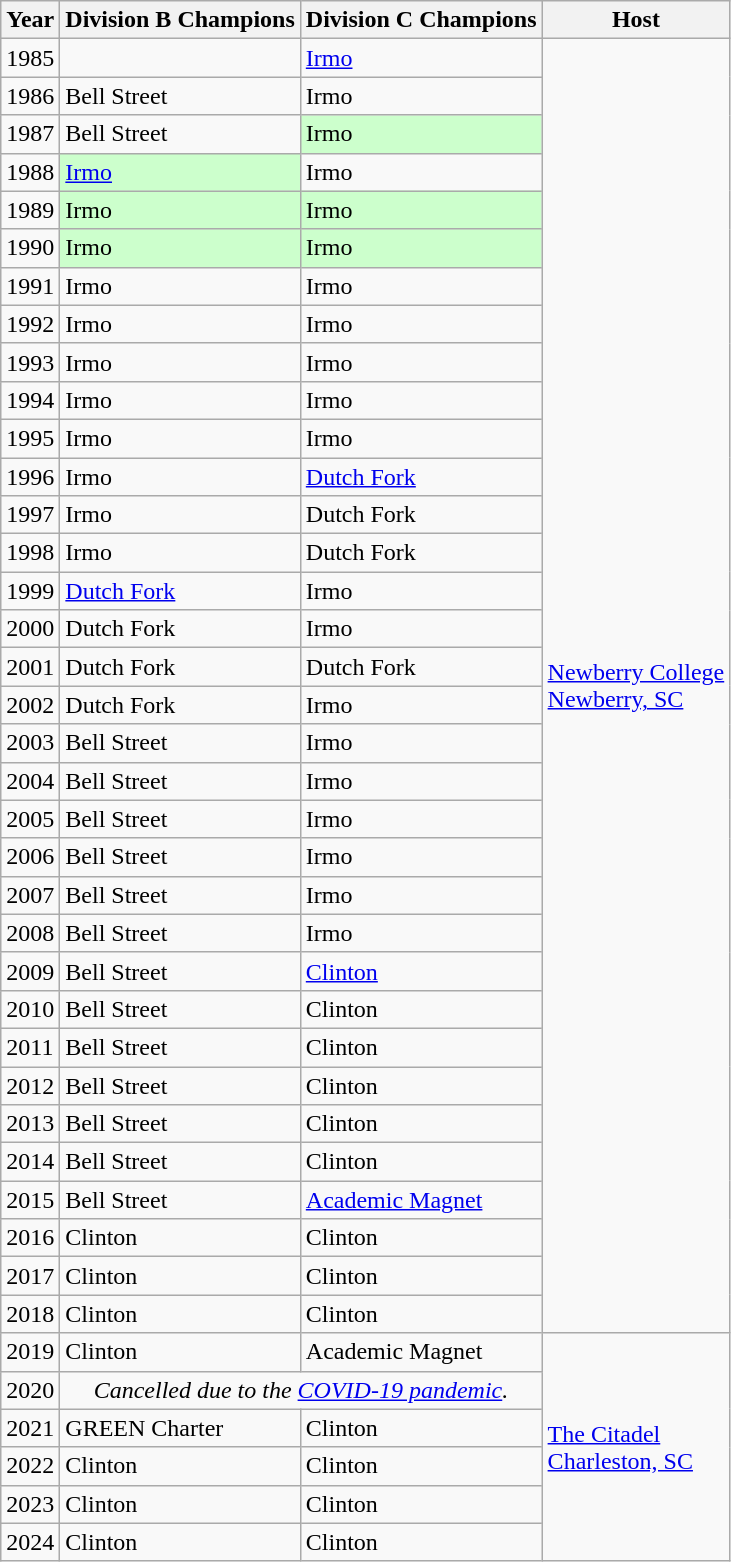<table class="wikitable">
<tr>
<th>Year</th>
<th>Division B Champions</th>
<th>Division C Champions</th>
<th>Host</th>
</tr>
<tr>
<td>1985</td>
<td></td>
<td><a href='#'>Irmo</a></td>
<td rowspan=34><a href='#'>Newberry College</a><br><a href='#'>Newberry, SC</a></td>
</tr>
<tr>
<td>1986</td>
<td>Bell Street</td>
<td>Irmo</td>
</tr>
<tr>
<td>1987</td>
<td>Bell Street</td>
<td style="background:#ccffcc; color:black">Irmo</td>
</tr>
<tr>
<td>1988</td>
<td style="background:#ccffcc; color:black"><a href='#'>Irmo</a></td>
<td>Irmo</td>
</tr>
<tr>
<td>1989</td>
<td style="background:#ccffcc; color:black">Irmo</td>
<td style="background:#ccffcc; color:black">Irmo</td>
</tr>
<tr>
<td>1990</td>
<td style="background:#ccffcc; color:black">Irmo</td>
<td style="background:#ccffcc; color:black">Irmo</td>
</tr>
<tr>
<td>1991</td>
<td>Irmo</td>
<td>Irmo</td>
</tr>
<tr>
<td>1992</td>
<td>Irmo</td>
<td>Irmo</td>
</tr>
<tr>
<td>1993</td>
<td>Irmo</td>
<td>Irmo</td>
</tr>
<tr>
<td>1994</td>
<td>Irmo</td>
<td>Irmo</td>
</tr>
<tr>
<td>1995</td>
<td>Irmo</td>
<td>Irmo</td>
</tr>
<tr>
<td>1996</td>
<td>Irmo</td>
<td><a href='#'>Dutch Fork</a></td>
</tr>
<tr>
<td>1997</td>
<td>Irmo</td>
<td>Dutch Fork</td>
</tr>
<tr>
<td>1998</td>
<td>Irmo</td>
<td>Dutch Fork</td>
</tr>
<tr>
<td>1999</td>
<td><a href='#'>Dutch Fork</a></td>
<td>Irmo</td>
</tr>
<tr>
<td>2000</td>
<td>Dutch Fork</td>
<td>Irmo</td>
</tr>
<tr>
<td>2001</td>
<td>Dutch Fork</td>
<td>Dutch Fork</td>
</tr>
<tr>
<td>2002</td>
<td>Dutch Fork</td>
<td>Irmo</td>
</tr>
<tr>
<td>2003</td>
<td>Bell Street</td>
<td>Irmo</td>
</tr>
<tr>
<td>2004</td>
<td>Bell Street</td>
<td>Irmo</td>
</tr>
<tr>
<td>2005</td>
<td>Bell Street</td>
<td>Irmo</td>
</tr>
<tr>
<td>2006</td>
<td>Bell Street</td>
<td>Irmo</td>
</tr>
<tr>
<td>2007</td>
<td>Bell Street</td>
<td>Irmo</td>
</tr>
<tr>
<td>2008</td>
<td>Bell Street</td>
<td>Irmo</td>
</tr>
<tr>
<td>2009</td>
<td>Bell Street</td>
<td><a href='#'>Clinton</a></td>
</tr>
<tr>
<td>2010</td>
<td>Bell Street</td>
<td>Clinton</td>
</tr>
<tr>
<td>2011</td>
<td>Bell Street</td>
<td>Clinton</td>
</tr>
<tr>
<td>2012</td>
<td>Bell Street</td>
<td>Clinton</td>
</tr>
<tr>
<td>2013</td>
<td>Bell Street</td>
<td>Clinton</td>
</tr>
<tr>
<td>2014</td>
<td>Bell Street</td>
<td>Clinton</td>
</tr>
<tr>
<td>2015</td>
<td>Bell Street</td>
<td><a href='#'>Academic Magnet</a></td>
</tr>
<tr>
<td>2016</td>
<td>Clinton</td>
<td>Clinton</td>
</tr>
<tr>
<td>2017</td>
<td>Clinton</td>
<td>Clinton</td>
</tr>
<tr>
<td>2018</td>
<td>Clinton</td>
<td>Clinton</td>
</tr>
<tr>
<td>2019</td>
<td>Clinton</td>
<td>Academic Magnet</td>
<td rowspan=6><a href='#'>The Citadel</a><br><a href='#'>Charleston, SC</a></td>
</tr>
<tr>
<td>2020</td>
<td colspan=2 style="text-align:center"><em>Cancelled due to the <a href='#'>COVID-19 pandemic</a>.</em></td>
</tr>
<tr>
<td>2021</td>
<td>GREEN Charter</td>
<td>Clinton</td>
</tr>
<tr>
<td>2022</td>
<td>Clinton</td>
<td>Clinton</td>
</tr>
<tr>
<td>2023</td>
<td>Clinton</td>
<td>Clinton</td>
</tr>
<tr>
<td>2024</td>
<td>Clinton</td>
<td>Clinton</td>
</tr>
</table>
